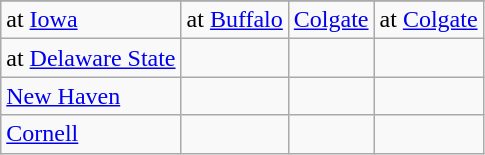<table class="wikitable">
<tr>
</tr>
<tr>
<td>at <a href='#'>Iowa</a></td>
<td>at <a href='#'>Buffalo</a></td>
<td><a href='#'>Colgate</a></td>
<td>at <a href='#'>Colgate</a></td>
</tr>
<tr>
<td>at <a href='#'>Delaware State</a></td>
<td></td>
<td></td>
<td></td>
</tr>
<tr>
<td><a href='#'>New Haven</a></td>
<td></td>
<td></td>
<td></td>
</tr>
<tr>
<td><a href='#'>Cornell</a></td>
<td></td>
<td></td>
<td></td>
</tr>
</table>
